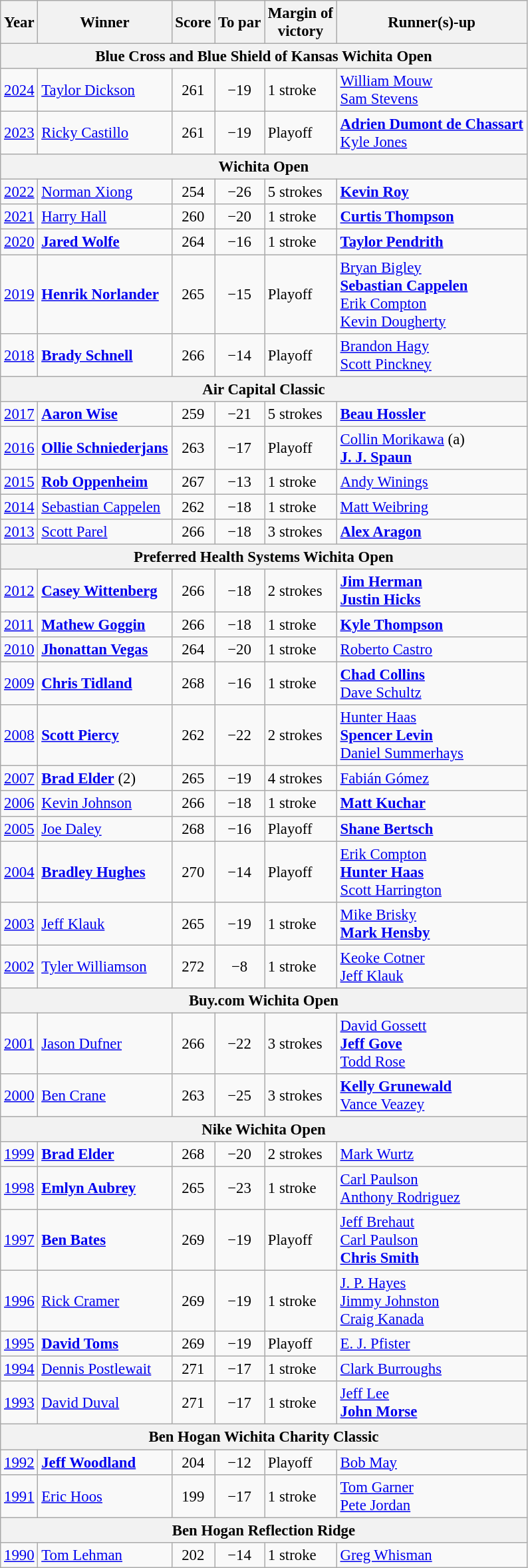<table class="wikitable" style=font-size:95%>
<tr>
<th>Year</th>
<th>Winner</th>
<th>Score</th>
<th>To par</th>
<th>Margin of<br>victory</th>
<th>Runner(s)-up</th>
</tr>
<tr>
<th colspan=7>Blue Cross and Blue Shield of Kansas Wichita Open</th>
</tr>
<tr>
<td><a href='#'>2024</a></td>
<td> <a href='#'>Taylor Dickson</a></td>
<td align=center>261</td>
<td align=center>−19</td>
<td>1 stroke</td>
<td> <a href='#'>William Mouw</a><br> <a href='#'>Sam Stevens</a></td>
</tr>
<tr>
<td><a href='#'>2023</a></td>
<td> <a href='#'>Ricky Castillo</a></td>
<td align=center>261</td>
<td align=center>−19</td>
<td>Playoff</td>
<td> <strong><a href='#'>Adrien Dumont de Chassart</a></strong><br> <a href='#'>Kyle Jones</a></td>
</tr>
<tr>
<th colspan=7>Wichita Open</th>
</tr>
<tr>
<td><a href='#'>2022</a></td>
<td> <a href='#'>Norman Xiong</a></td>
<td align=center>254</td>
<td align=center>−26</td>
<td>5 strokes</td>
<td> <strong><a href='#'>Kevin Roy</a></strong></td>
</tr>
<tr>
<td><a href='#'>2021</a></td>
<td> <a href='#'>Harry Hall</a></td>
<td align=center>260</td>
<td align=center>−20</td>
<td>1 stroke</td>
<td> <strong><a href='#'>Curtis Thompson</a></strong></td>
</tr>
<tr>
<td><a href='#'>2020</a></td>
<td> <strong><a href='#'>Jared Wolfe</a></strong></td>
<td align=center>264</td>
<td align=center>−16</td>
<td>1 stroke</td>
<td> <strong><a href='#'>Taylor Pendrith</a></strong></td>
</tr>
<tr>
<td><a href='#'>2019</a></td>
<td> <strong><a href='#'>Henrik Norlander</a></strong></td>
<td align=center>265</td>
<td align=center>−15</td>
<td>Playoff</td>
<td> <a href='#'>Bryan Bigley</a><br> <strong><a href='#'>Sebastian Cappelen</a></strong><br> <a href='#'>Erik Compton</a><br> <a href='#'>Kevin Dougherty</a></td>
</tr>
<tr>
<td><a href='#'>2018</a></td>
<td> <strong><a href='#'>Brady Schnell</a></strong></td>
<td align=center>266</td>
<td align=center>−14</td>
<td>Playoff</td>
<td> <a href='#'>Brandon Hagy</a><br> <a href='#'>Scott Pinckney</a></td>
</tr>
<tr>
<th colspan=7>Air Capital Classic</th>
</tr>
<tr>
<td><a href='#'>2017</a></td>
<td> <strong><a href='#'>Aaron Wise</a></strong></td>
<td align=center>259</td>
<td align=center>−21</td>
<td>5 strokes</td>
<td> <strong><a href='#'>Beau Hossler</a></strong></td>
</tr>
<tr>
<td><a href='#'>2016</a></td>
<td> <strong><a href='#'>Ollie Schniederjans</a></strong></td>
<td align=center>263</td>
<td align=center>−17</td>
<td>Playoff</td>
<td> <a href='#'>Collin Morikawa</a> (a)<br> <strong><a href='#'>J. J. Spaun</a></strong></td>
</tr>
<tr>
<td><a href='#'>2015</a></td>
<td> <strong><a href='#'>Rob Oppenheim</a></strong></td>
<td align=center>267</td>
<td align=center>−13</td>
<td>1 stroke</td>
<td> <a href='#'>Andy Winings</a></td>
</tr>
<tr>
<td><a href='#'>2014</a></td>
<td> <a href='#'>Sebastian Cappelen</a></td>
<td align=center>262</td>
<td align=center>−18</td>
<td>1 stroke</td>
<td> <a href='#'>Matt Weibring</a></td>
</tr>
<tr>
<td><a href='#'>2013</a></td>
<td> <a href='#'>Scott Parel</a></td>
<td align=center>266</td>
<td align=center>−18</td>
<td>3 strokes</td>
<td> <strong><a href='#'>Alex Aragon</a></strong></td>
</tr>
<tr>
<th colspan=7>Preferred Health Systems Wichita Open</th>
</tr>
<tr>
<td><a href='#'>2012</a></td>
<td> <strong><a href='#'>Casey Wittenberg</a></strong></td>
<td align=center>266</td>
<td align=center>−18</td>
<td>2 strokes</td>
<td> <strong><a href='#'>Jim Herman</a></strong><br> <strong><a href='#'>Justin Hicks</a></strong></td>
</tr>
<tr>
<td><a href='#'>2011</a></td>
<td> <strong><a href='#'>Mathew Goggin</a></strong></td>
<td align=center>266</td>
<td align=center>−18</td>
<td>1 stroke</td>
<td> <strong><a href='#'>Kyle Thompson</a></strong></td>
</tr>
<tr>
<td><a href='#'>2010</a></td>
<td> <strong><a href='#'>Jhonattan Vegas</a></strong></td>
<td align=center>264</td>
<td align=center>−20</td>
<td>1 stroke</td>
<td> <a href='#'>Roberto Castro</a></td>
</tr>
<tr>
<td><a href='#'>2009</a></td>
<td> <strong><a href='#'>Chris Tidland</a></strong></td>
<td align=center>268</td>
<td align=center>−16</td>
<td>1 stroke</td>
<td> <strong><a href='#'>Chad Collins</a></strong><br> <a href='#'>Dave Schultz</a></td>
</tr>
<tr>
<td><a href='#'>2008</a></td>
<td> <strong><a href='#'>Scott Piercy</a></strong></td>
<td align=center>262</td>
<td align=center>−22</td>
<td>2 strokes</td>
<td> <a href='#'>Hunter Haas</a><br> <strong><a href='#'>Spencer Levin</a></strong><br> <a href='#'>Daniel Summerhays</a></td>
</tr>
<tr>
<td><a href='#'>2007</a></td>
<td> <strong><a href='#'>Brad Elder</a></strong> (2)</td>
<td align=center>265</td>
<td align=center>−19</td>
<td>4 strokes</td>
<td> <a href='#'>Fabián Gómez</a></td>
</tr>
<tr>
<td><a href='#'>2006</a></td>
<td> <a href='#'>Kevin Johnson</a></td>
<td align=center>266</td>
<td align=center>−18</td>
<td>1 stroke</td>
<td> <strong><a href='#'>Matt Kuchar</a></strong></td>
</tr>
<tr>
<td><a href='#'>2005</a></td>
<td> <a href='#'>Joe Daley</a></td>
<td align=center>268</td>
<td align=center>−16</td>
<td>Playoff</td>
<td> <strong><a href='#'>Shane Bertsch</a></strong></td>
</tr>
<tr>
<td><a href='#'>2004</a></td>
<td> <strong><a href='#'>Bradley Hughes</a></strong></td>
<td align=center>270</td>
<td align=center>−14</td>
<td>Playoff</td>
<td> <a href='#'>Erik Compton</a><br> <strong><a href='#'>Hunter Haas</a></strong><br> <a href='#'>Scott Harrington</a></td>
</tr>
<tr>
<td><a href='#'>2003</a></td>
<td> <a href='#'>Jeff Klauk</a></td>
<td align=center>265</td>
<td align=center>−19</td>
<td>1 stroke</td>
<td> <a href='#'>Mike Brisky</a><br> <strong><a href='#'>Mark Hensby</a></strong></td>
</tr>
<tr>
<td><a href='#'>2002</a></td>
<td> <a href='#'>Tyler Williamson</a></td>
<td align=center>272</td>
<td align=center>−8</td>
<td>1 stroke</td>
<td> <a href='#'>Keoke Cotner</a><br> <a href='#'>Jeff Klauk</a></td>
</tr>
<tr>
<th colspan=7>Buy.com Wichita Open</th>
</tr>
<tr>
<td><a href='#'>2001</a></td>
<td> <a href='#'>Jason Dufner</a></td>
<td align=center>266</td>
<td align=center>−22</td>
<td>3 strokes</td>
<td> <a href='#'>David Gossett</a><br> <strong><a href='#'>Jeff Gove</a></strong><br> <a href='#'>Todd Rose</a></td>
</tr>
<tr>
<td><a href='#'>2000</a></td>
<td> <a href='#'>Ben Crane</a></td>
<td align=center>263</td>
<td align=center>−25</td>
<td>3 strokes</td>
<td> <strong><a href='#'>Kelly Grunewald</a></strong><br> <a href='#'>Vance Veazey</a></td>
</tr>
<tr>
<th colspan=7>Nike Wichita Open</th>
</tr>
<tr>
<td><a href='#'>1999</a></td>
<td> <strong><a href='#'>Brad Elder</a></strong></td>
<td align=center>268</td>
<td align=center>−20</td>
<td>2 strokes</td>
<td> <a href='#'>Mark Wurtz</a></td>
</tr>
<tr>
<td><a href='#'>1998</a></td>
<td> <strong><a href='#'>Emlyn Aubrey</a></strong></td>
<td align=center>265</td>
<td align=center>−23</td>
<td>1 stroke</td>
<td> <a href='#'>Carl Paulson</a><br> <a href='#'>Anthony Rodriguez</a></td>
</tr>
<tr>
<td><a href='#'>1997</a></td>
<td> <strong><a href='#'>Ben Bates</a></strong></td>
<td align=center>269</td>
<td align=center>−19</td>
<td>Playoff</td>
<td> <a href='#'>Jeff Brehaut</a><br> <a href='#'>Carl Paulson</a><br> <strong><a href='#'>Chris Smith</a></strong></td>
</tr>
<tr>
<td><a href='#'>1996</a></td>
<td> <a href='#'>Rick Cramer</a></td>
<td align=center>269</td>
<td align=center>−19</td>
<td>1 stroke</td>
<td> <a href='#'>J. P. Hayes</a><br> <a href='#'>Jimmy Johnston</a><br> <a href='#'>Craig Kanada</a></td>
</tr>
<tr>
<td><a href='#'>1995</a></td>
<td> <strong><a href='#'>David Toms</a></strong></td>
<td align=center>269</td>
<td align=center>−19</td>
<td>Playoff</td>
<td> <a href='#'>E. J. Pfister</a></td>
</tr>
<tr>
<td><a href='#'>1994</a></td>
<td> <a href='#'>Dennis Postlewait</a></td>
<td align=center>271</td>
<td align=center>−17</td>
<td>1 stroke</td>
<td> <a href='#'>Clark Burroughs</a></td>
</tr>
<tr>
<td><a href='#'>1993</a></td>
<td> <a href='#'>David Duval</a></td>
<td align=center>271</td>
<td align=center>−17</td>
<td>1 stroke</td>
<td> <a href='#'>Jeff Lee</a><br> <strong><a href='#'>John Morse</a></strong></td>
</tr>
<tr>
<th colspan=7>Ben Hogan Wichita Charity Classic</th>
</tr>
<tr>
<td><a href='#'>1992</a></td>
<td> <strong><a href='#'>Jeff Woodland</a></strong></td>
<td align=center>204</td>
<td align=center>−12</td>
<td>Playoff</td>
<td> <a href='#'>Bob May</a></td>
</tr>
<tr>
<td><a href='#'>1991</a></td>
<td> <a href='#'>Eric Hoos</a></td>
<td align=center>199</td>
<td align=center>−17</td>
<td>1 stroke</td>
<td> <a href='#'>Tom Garner</a><br> <a href='#'>Pete Jordan</a></td>
</tr>
<tr>
<th colspan=7>Ben Hogan Reflection Ridge</th>
</tr>
<tr>
<td><a href='#'>1990</a></td>
<td> <a href='#'>Tom Lehman</a></td>
<td align=center>202</td>
<td align=center>−14</td>
<td>1 stroke</td>
<td> <a href='#'>Greg Whisman</a></td>
</tr>
</table>
